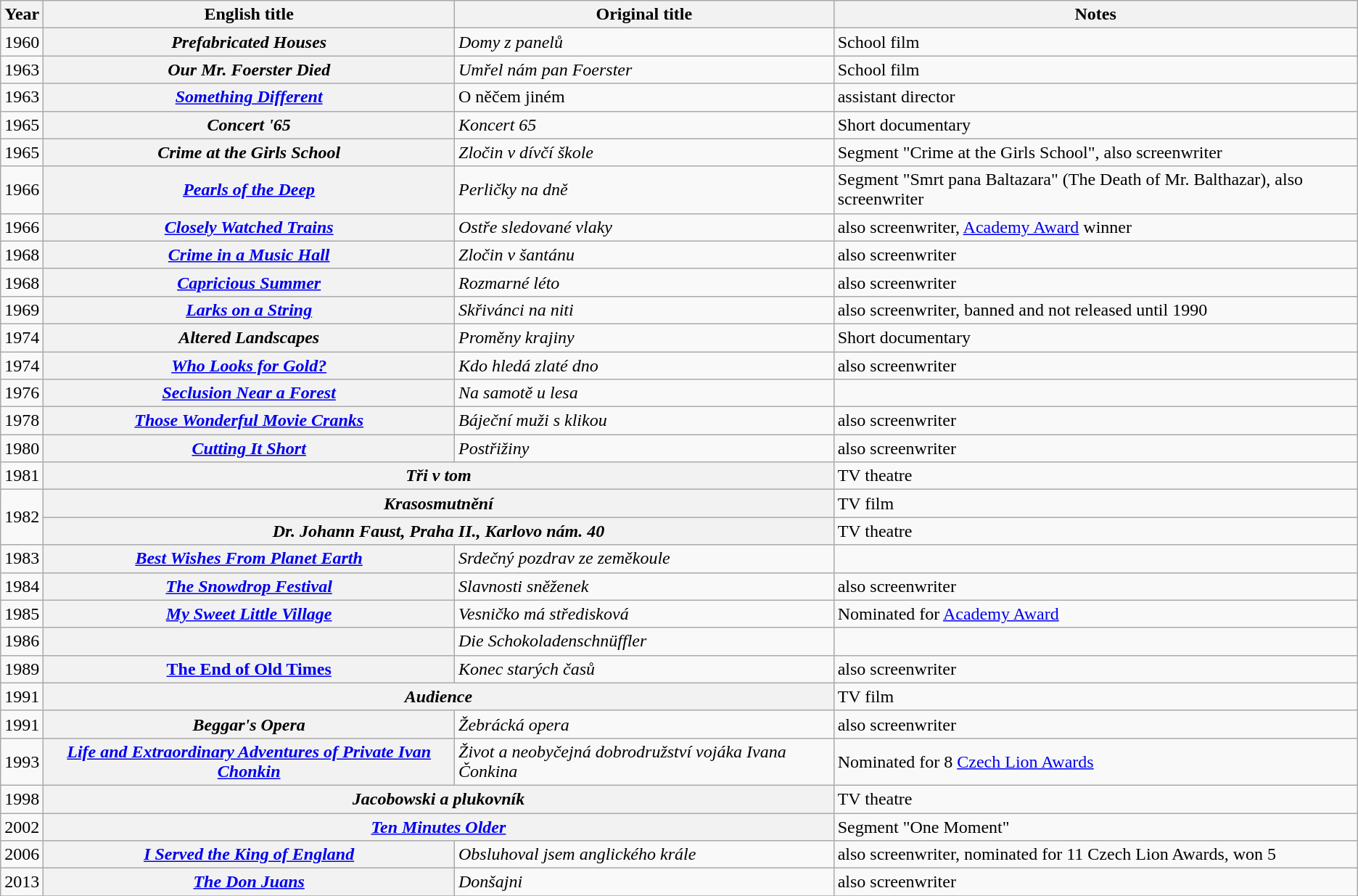<table class="wikitable plainrowheaders" align="center">
<tr>
<th scope="col">Year</th>
<th scope="col">English title</th>
<th scope="col">Original title</th>
<th scope="col">Notes</th>
</tr>
<tr>
<td>1960</td>
<th scope="row"><em>Prefabricated Houses</em></th>
<td><em>Domy z panelů</em></td>
<td>School film</td>
</tr>
<tr>
<td>1963</td>
<th scope="row"><em>Our Mr. Foerster Died</em></th>
<td><em>Umřel nám pan Foerster</em></td>
<td>School film</td>
</tr>
<tr>
<td>1963</td>
<th scope="row"><em><a href='#'>Something Different</a></em></th>
<td>O něčem jiném</td>
<td>assistant director</td>
</tr>
<tr>
<td>1965</td>
<th scope="row"><em>Concert '65</em></th>
<td><em>Koncert 65</em></td>
<td>Short documentary</td>
</tr>
<tr>
<td>1965</td>
<th scope="row"><em>Crime at the Girls School</em></th>
<td><em>Zločin v dívčí škole</em></td>
<td>Segment "Crime at the Girls School", also screenwriter</td>
</tr>
<tr>
<td>1966</td>
<th scope="row"><em><a href='#'>Pearls of the Deep</a></em></th>
<td><em>Perličky na dně</em></td>
<td>Segment "Smrt pana Baltazara" (The Death of Mr. Balthazar), also screenwriter</td>
</tr>
<tr>
<td>1966</td>
<th scope="row"><em><a href='#'>Closely Watched Trains</a></em></th>
<td><em>Ostře sledované vlaky</em></td>
<td>also screenwriter, <a href='#'>Academy Award</a> winner</td>
</tr>
<tr>
<td>1968</td>
<th scope="row"><em><a href='#'>Crime in a Music Hall</a></em></th>
<td><em>Zločin v šantánu</em></td>
<td>also screenwriter</td>
</tr>
<tr>
<td>1968</td>
<th scope="row"><em><a href='#'>Capricious Summer</a></em></th>
<td><em>Rozmarné léto</em></td>
<td>also screenwriter</td>
</tr>
<tr>
<td>1969</td>
<th scope="row"><em><a href='#'>Larks on a String</a></em></th>
<td><em>Skřivánci na niti</em></td>
<td>also screenwriter, banned and not released until 1990</td>
</tr>
<tr>
<td>1974</td>
<th scope="row"><em>Altered Landscapes</em></th>
<td><em>Proměny krajiny</em></td>
<td>Short documentary</td>
</tr>
<tr>
<td>1974</td>
<th scope="row"><em><a href='#'>Who Looks for Gold?</a></em></th>
<td><em>Kdo hledá zlaté dno</em></td>
<td>also screenwriter</td>
</tr>
<tr>
<td>1976</td>
<th scope="row"><em><a href='#'>Seclusion Near a Forest</a></em></th>
<td><em>Na samotě u lesa</em></td>
</tr>
<tr>
<td>1978</td>
<th scope="row"><em><a href='#'>Those Wonderful Movie Cranks</a></em></th>
<td><em>Báječní muži s klikou</em></td>
<td>also screenwriter</td>
</tr>
<tr>
<td>1980</td>
<th scope="row"><em><a href='#'>Cutting It Short</a></em></th>
<td><em>Postřižiny</em></td>
<td>also screenwriter</td>
</tr>
<tr>
<td>1981</td>
<th colspan="2" scope="row"><em>Tři v tom</em></th>
<td>TV theatre</td>
</tr>
<tr>
<td rowspan="2">1982</td>
<th colspan="2" scope="row"><em>Krasosmutnění</em></th>
<td>TV film</td>
</tr>
<tr>
<th colspan="2" scope="row"><em>Dr. Johann Faust, Praha II., Karlovo nám. 40</em></th>
<td>TV theatre</td>
</tr>
<tr>
<td>1983</td>
<th scope="row"><em><a href='#'>Best Wishes From Planet Earth</a></em></th>
<td><em>Srdečný pozdrav ze zeměkoule</em></td>
</tr>
<tr>
<td>1984</td>
<th scope="row"><em><a href='#'>The Snowdrop Festival</a></em></th>
<td><em>Slavnosti sněženek</em></td>
<td>also screenwriter</td>
</tr>
<tr>
<td>1985</td>
<th scope="row"><em><a href='#'>My Sweet Little Village</a></em></th>
<td><em>Vesničko má středisková</em></td>
<td>Nominated for <a href='#'>Academy Award</a></td>
</tr>
<tr>
<td>1986</td>
<th scope="row"><em></em></th>
<td><em>Die Schokoladenschnüffler</em></td>
</tr>
<tr>
<td>1989</td>
<th scope="row"><a href='#'>The End of Old Times</a></th>
<td><em>Konec starých časů</em></td>
<td>also screenwriter</td>
</tr>
<tr>
<td>1991</td>
<th colspan="2" scope="row"><em>Audience</em></th>
<td>TV film</td>
</tr>
<tr>
<td>1991</td>
<th scope="row"><em>Beggar's Opera</em></th>
<td><em>Žebrácká opera</em></td>
<td>also screenwriter</td>
</tr>
<tr>
<td>1993</td>
<th scope="row"><em><a href='#'>Life and Extraordinary Adventures of Private Ivan Chonkin</a></em></th>
<td><em>Život a neobyčejná dobrodružství vojáka Ivana Čonkina</em></td>
<td>Nominated for 8 <a href='#'>Czech Lion Awards</a></td>
</tr>
<tr>
<td>1998</td>
<th colspan="2" scope="row"><em>Jacobowski a plukovník</em></th>
<td>TV theatre</td>
</tr>
<tr>
<td>2002</td>
<th colspan="2" scope="row"><em><a href='#'>Ten Minutes Older</a></em></th>
<td>Segment "One Moment"</td>
</tr>
<tr>
<td>2006</td>
<th scope="row"><em><a href='#'>I Served the King of England</a></em></th>
<td><em>Obsluhoval jsem anglického krále</em></td>
<td>also screenwriter, nominated for 11 Czech Lion Awards, won 5</td>
</tr>
<tr>
<td>2013</td>
<th scope="row"><em><a href='#'>The Don Juans</a></em></th>
<td><em>Donšajni</em></td>
<td>also screenwriter</td>
</tr>
<tr>
</tr>
</table>
